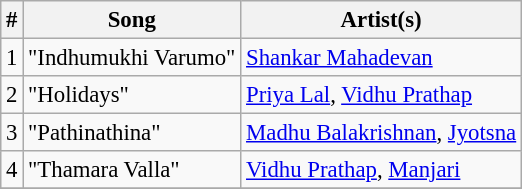<table class="wikitable" style="font-size:95%;">
<tr>
<th>#</th>
<th>Song</th>
<th>Artist(s)</th>
</tr>
<tr>
<td>1</td>
<td>"Indhumukhi Varumo"</td>
<td><a href='#'>Shankar Mahadevan</a></td>
</tr>
<tr>
<td>2</td>
<td>"Holidays"</td>
<td><a href='#'>Priya Lal</a>, <a href='#'>Vidhu Prathap</a></td>
</tr>
<tr>
<td>3</td>
<td>"Pathinathina"</td>
<td><a href='#'>Madhu Balakrishnan</a>, <a href='#'>Jyotsna</a></td>
</tr>
<tr>
<td>4</td>
<td>"Thamara Valla"</td>
<td><a href='#'>Vidhu Prathap</a>, <a href='#'>Manjari</a></td>
</tr>
<tr>
</tr>
</table>
